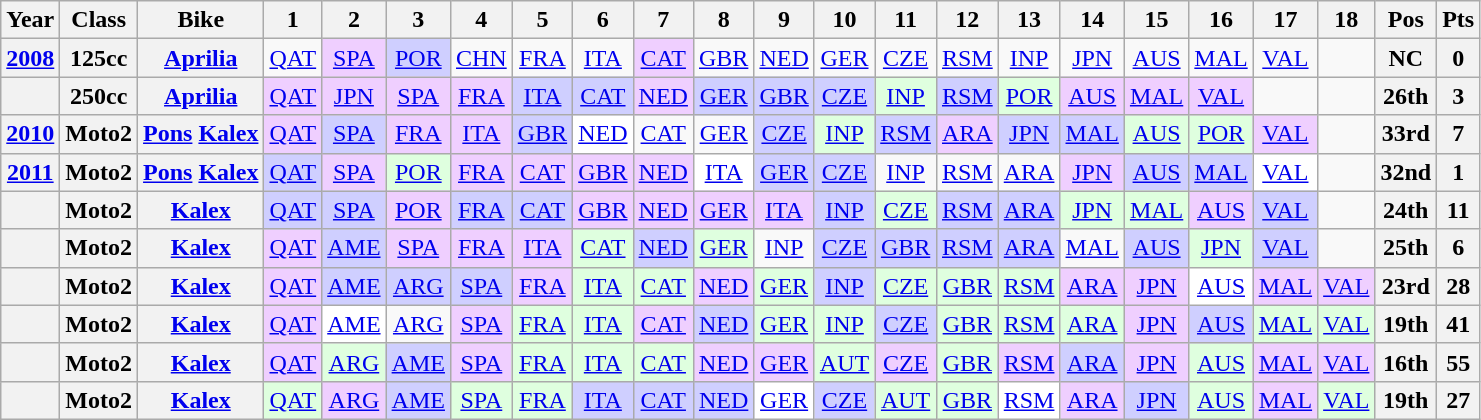<table class="wikitable" style="text-align:center;">
<tr>
<th>Year</th>
<th>Class</th>
<th>Bike</th>
<th>1</th>
<th>2</th>
<th>3</th>
<th>4</th>
<th>5</th>
<th>6</th>
<th>7</th>
<th>8</th>
<th>9</th>
<th>10</th>
<th>11</th>
<th>12</th>
<th>13</th>
<th>14</th>
<th>15</th>
<th>16</th>
<th>17</th>
<th>18</th>
<th>Pos</th>
<th>Pts</th>
</tr>
<tr>
<th><a href='#'>2008</a></th>
<th>125cc</th>
<th><a href='#'>Aprilia</a></th>
<td><a href='#'>QAT</a></td>
<td style="background:#EFCFFF;"><a href='#'>SPA</a><br></td>
<td style="background:#CFCFFF;"><a href='#'>POR</a><br></td>
<td><a href='#'>CHN</a></td>
<td><a href='#'>FRA</a></td>
<td><a href='#'>ITA</a></td>
<td style="background:#EFCFFF;"><a href='#'>CAT</a><br></td>
<td><a href='#'>GBR</a></td>
<td><a href='#'>NED</a></td>
<td><a href='#'>GER</a></td>
<td><a href='#'>CZE</a></td>
<td><a href='#'>RSM</a></td>
<td><a href='#'>INP</a></td>
<td><a href='#'>JPN</a></td>
<td><a href='#'>AUS</a></td>
<td><a href='#'>MAL</a></td>
<td><a href='#'>VAL</a></td>
<td></td>
<th>NC</th>
<th>0</th>
</tr>
<tr>
<th></th>
<th>250cc</th>
<th><a href='#'>Aprilia</a></th>
<td style="background:#EFCFFF;"><a href='#'>QAT</a><br></td>
<td style="background:#EFCFFF;"><a href='#'>JPN</a><br></td>
<td style="background:#EFCFFF;"><a href='#'>SPA</a><br></td>
<td style="background:#EFCFFF;"><a href='#'>FRA</a><br></td>
<td style="background:#CFCFFF;"><a href='#'>ITA</a><br></td>
<td style="background:#CFCFFF;"><a href='#'>CAT</a><br></td>
<td style="background:#EFCFFF;"><a href='#'>NED</a><br></td>
<td style="background:#CFCFFF;"><a href='#'>GER</a><br></td>
<td style="background:#CFCFFF;"><a href='#'>GBR</a><br></td>
<td style="background:#CFCFFF;"><a href='#'>CZE</a><br></td>
<td style="background:#DFFFDF;"><a href='#'>INP</a><br></td>
<td style="background:#CFCFFF;"><a href='#'>RSM</a><br></td>
<td style="background:#DFFFDF;"><a href='#'>POR</a><br></td>
<td style="background:#EFCFFF;"><a href='#'>AUS</a><br></td>
<td style="background:#EFCFFF;"><a href='#'>MAL</a><br></td>
<td style="background:#EFCFFF;"><a href='#'>VAL</a><br></td>
<td></td>
<td></td>
<th>26th</th>
<th>3</th>
</tr>
<tr>
<th><a href='#'>2010</a></th>
<th>Moto2</th>
<th><a href='#'>Pons</a> <a href='#'>Kalex</a></th>
<td style="background:#EFCFFF;"><a href='#'>QAT</a><br></td>
<td style="background:#CFCFFF;"><a href='#'>SPA</a><br></td>
<td style="background:#EFCFFF;"><a href='#'>FRA</a><br></td>
<td style="background:#EFCFFF;"><a href='#'>ITA</a><br></td>
<td style="background:#CFCFFF;"><a href='#'>GBR</a><br></td>
<td style="background:#FFFFFF;"><a href='#'>NED</a><br></td>
<td><a href='#'>CAT</a></td>
<td><a href='#'>GER</a></td>
<td style="background:#CFCFFF;"><a href='#'>CZE</a><br></td>
<td style="background:#DFFFDF;"><a href='#'>INP</a><br></td>
<td style="background:#CFCFFF;"><a href='#'>RSM</a><br></td>
<td style="background:#EFCFFF;"><a href='#'>ARA</a><br></td>
<td style="background:#CFCFFF;"><a href='#'>JPN</a><br></td>
<td style="background:#CFCFFF;"><a href='#'>MAL</a><br></td>
<td style="background:#DFFFDF;"><a href='#'>AUS</a><br></td>
<td style="background:#DFFFDF;"><a href='#'>POR</a><br></td>
<td style="background:#EFCFFF;"><a href='#'>VAL</a><br></td>
<td></td>
<th>33rd</th>
<th>7</th>
</tr>
<tr>
<th><a href='#'>2011</a></th>
<th>Moto2</th>
<th><a href='#'>Pons</a> <a href='#'>Kalex</a></th>
<td style="background:#CFCFFF;"><a href='#'>QAT</a><br></td>
<td style="background:#EFCFFF;"><a href='#'>SPA</a><br></td>
<td style="background:#DFFFDF;"><a href='#'>POR</a><br></td>
<td style="background:#EFCFFF;"><a href='#'>FRA</a><br></td>
<td style="background:#EFCFFF;"><a href='#'>CAT</a><br></td>
<td style="background:#EFCFFF;"><a href='#'>GBR</a><br></td>
<td style="background:#EFCFFF;"><a href='#'>NED</a><br></td>
<td style="background:#FFFFFF;"><a href='#'>ITA</a><br></td>
<td style="background:#CFCFFF;"><a href='#'>GER</a><br></td>
<td style="background:#CFCFFF;"><a href='#'>CZE</a><br></td>
<td><a href='#'>INP</a></td>
<td><a href='#'>RSM</a></td>
<td><a href='#'>ARA</a></td>
<td style="background:#EFCFFF;"><a href='#'>JPN</a><br></td>
<td style="background:#CFCFFF;"><a href='#'>AUS</a><br></td>
<td style="background:#CFCFFF;"><a href='#'>MAL</a><br></td>
<td style="background:#FFFFFF;"><a href='#'>VAL</a><br></td>
<td></td>
<th>32nd</th>
<th>1</th>
</tr>
<tr>
<th></th>
<th>Moto2</th>
<th><a href='#'>Kalex</a></th>
<td style="background:#CFCFFF;"><a href='#'>QAT</a><br></td>
<td style="background:#CFCFFF;"><a href='#'>SPA</a><br></td>
<td style="background:#EFCFFF;"><a href='#'>POR</a><br></td>
<td style="background:#CFCFFF;"><a href='#'>FRA</a><br></td>
<td style="background:#CFCFFF;"><a href='#'>CAT</a><br></td>
<td style="background:#EFCFFF;"><a href='#'>GBR</a><br></td>
<td style="background:#EFCFFF;"><a href='#'>NED</a><br></td>
<td style="background:#EFCFFF;"><a href='#'>GER</a><br></td>
<td style="background:#EFCFFF;"><a href='#'>ITA</a><br></td>
<td style="background:#CFCFFF;"><a href='#'>INP</a><br></td>
<td style="background:#DFFFDF;"><a href='#'>CZE</a><br></td>
<td style="background:#CFCFFF;"><a href='#'>RSM</a><br></td>
<td style="background:#CFCFFF;"><a href='#'>ARA</a><br></td>
<td style="background:#DFFFDF;"><a href='#'>JPN</a><br></td>
<td style="background:#DFFFDF;"><a href='#'>MAL</a><br></td>
<td style="background:#EFCFFF;"><a href='#'>AUS</a><br></td>
<td style="background:#CFCFFF;"><a href='#'>VAL</a><br></td>
<td></td>
<th>24th</th>
<th>11</th>
</tr>
<tr>
<th></th>
<th>Moto2</th>
<th><a href='#'>Kalex</a></th>
<td style="background:#EFCFFF;"><a href='#'>QAT</a><br></td>
<td style="background:#CFCFFF;"><a href='#'>AME</a><br></td>
<td style="background:#EFCFFF;"><a href='#'>SPA</a><br></td>
<td style="background:#EFCFFF;"><a href='#'>FRA</a><br></td>
<td style="background:#EFCFFF;"><a href='#'>ITA</a><br></td>
<td style="background:#DFFFDF;"><a href='#'>CAT</a><br></td>
<td style="background:#CFCFFF;"><a href='#'>NED</a><br></td>
<td style="background:#DFFFDF;"><a href='#'>GER</a><br></td>
<td><a href='#'>INP</a><br></td>
<td style="background:#CFCFFF;"><a href='#'>CZE</a><br></td>
<td style="background:#CFCFFF;"><a href='#'>GBR</a><br></td>
<td style="background:#CFCFFF;"><a href='#'>RSM</a><br></td>
<td style="background:#CFCFFF;"><a href='#'>ARA</a><br></td>
<td><a href='#'>MAL</a><br></td>
<td style="background:#CFCFFF;"><a href='#'>AUS</a><br></td>
<td style="background:#DFFFDF;"><a href='#'>JPN</a><br></td>
<td style="background:#CFCFFF;"><a href='#'>VAL</a><br></td>
<td></td>
<th>25th</th>
<th>6</th>
</tr>
<tr>
<th></th>
<th>Moto2</th>
<th><a href='#'>Kalex</a></th>
<td style="background:#EFCFFF;"><a href='#'>QAT</a><br></td>
<td style="background:#cfcfff;"><a href='#'>AME</a><br></td>
<td style="background:#cfcfff;"><a href='#'>ARG</a><br></td>
<td style="background:#cfcfff;"><a href='#'>SPA</a><br></td>
<td style="background:#EFCFFF;"><a href='#'>FRA</a><br></td>
<td style="background:#DFFFDF;"><a href='#'>ITA</a><br></td>
<td style="background:#DFFFDF;"><a href='#'>CAT</a><br></td>
<td style="background:#EFCFFF;"><a href='#'>NED</a><br></td>
<td style="background:#DFFFDF;"><a href='#'>GER</a><br></td>
<td style="background:#cfcfff;"><a href='#'>INP</a><br></td>
<td style="background:#DFFFDF;"><a href='#'>CZE</a><br></td>
<td style="background:#DFFFDF;"><a href='#'>GBR</a><br></td>
<td style="background:#DFFFDF;"><a href='#'>RSM</a><br></td>
<td style="background:#efcfff;"><a href='#'>ARA</a><br></td>
<td style="background:#efcfff;"><a href='#'>JPN</a><br></td>
<td style="background:#ffffff;"><a href='#'>AUS</a><br></td>
<td style="background:#efcfff;"><a href='#'>MAL</a><br></td>
<td style="background:#efcfff;"><a href='#'>VAL</a><br></td>
<th>23rd</th>
<th>28</th>
</tr>
<tr>
<th></th>
<th>Moto2</th>
<th><a href='#'>Kalex</a></th>
<td style="background:#efcfff;"><a href='#'>QAT</a><br></td>
<td style="background:#ffffff;"><a href='#'>AME</a><br></td>
<td><a href='#'>ARG</a></td>
<td style="background:#efcfff;"><a href='#'>SPA</a><br></td>
<td style="background:#DFFFDF;"><a href='#'>FRA</a><br></td>
<td style="background:#DFFFDF;"><a href='#'>ITA</a><br></td>
<td style="background:#efcfff;"><a href='#'>CAT</a><br></td>
<td style="background:#cfcfff;"><a href='#'>NED</a><br></td>
<td style="background:#DFFFDF;"><a href='#'>GER</a><br></td>
<td style="background:#DFFFDF;"><a href='#'>INP</a><br></td>
<td style="background:#cfcfff;"><a href='#'>CZE</a><br></td>
<td style="background:#DFFFDF;"><a href='#'>GBR</a><br></td>
<td style="background:#DFFFDF;"><a href='#'>RSM</a><br></td>
<td style="background:#DFFFDF;"><a href='#'>ARA</a><br></td>
<td style="background:#efcfff;"><a href='#'>JPN</a><br></td>
<td style="background:#cfcfff;"><a href='#'>AUS</a><br></td>
<td style="background:#DFFFDF;"><a href='#'>MAL</a><br></td>
<td style="background:#DFFFDF;"><a href='#'>VAL</a><br></td>
<th>19th</th>
<th>41</th>
</tr>
<tr>
<th></th>
<th>Moto2</th>
<th><a href='#'>Kalex</a></th>
<td style="background:#efcfff;"><a href='#'>QAT</a><br></td>
<td style="background:#dfffdf;"><a href='#'>ARG</a><br></td>
<td style="background:#cfcfff;"><a href='#'>AME</a><br></td>
<td style="background:#efcfff;"><a href='#'>SPA</a><br></td>
<td style="background:#dfffdf;"><a href='#'>FRA</a><br></td>
<td style="background:#dfffdf;"><a href='#'>ITA</a><br></td>
<td style="background:#dfffdf;"><a href='#'>CAT</a><br></td>
<td style="background:#efcfff;"><a href='#'>NED</a><br></td>
<td style="background:#efcfff;"><a href='#'>GER</a><br></td>
<td style="background:#dfffdf;"><a href='#'>AUT</a><br></td>
<td style="background:#efcfff;"><a href='#'>CZE</a><br></td>
<td style="background:#dfffdf;"><a href='#'>GBR</a><br></td>
<td style="background:#efcfff;"><a href='#'>RSM</a><br></td>
<td style="background:#cfcfff;"><a href='#'>ARA</a><br></td>
<td style="background:#efcfff;"><a href='#'>JPN</a><br></td>
<td style="background:#dfffdf;"><a href='#'>AUS</a><br></td>
<td style="background:#efcfff;"><a href='#'>MAL</a><br></td>
<td style="background:#efcfff;"><a href='#'>VAL</a><br></td>
<th>16th</th>
<th>55</th>
</tr>
<tr>
<th></th>
<th>Moto2</th>
<th><a href='#'>Kalex</a></th>
<td style="background:#dfffdf;"><a href='#'>QAT</a><br></td>
<td style="background:#efcfff;"><a href='#'>ARG</a><br></td>
<td style="background:#cfcfff;"><a href='#'>AME</a><br></td>
<td style="background:#dfffdf;"><a href='#'>SPA</a><br></td>
<td style="background:#dfffdf;"><a href='#'>FRA</a><br></td>
<td style="background:#cfcfff;"><a href='#'>ITA</a><br></td>
<td style="background:#cfcfff;"><a href='#'>CAT</a><br></td>
<td style="background:#cfcfff;"><a href='#'>NED</a><br></td>
<td style="background:#ffffff;"><a href='#'>GER</a><br></td>
<td style="background:#cfcfff;"><a href='#'>CZE</a><br></td>
<td style="background:#dfffdf;"><a href='#'>AUT</a><br></td>
<td style="background:#dfffdf;"><a href='#'>GBR</a><br></td>
<td style="background:#ffffff;"><a href='#'>RSM</a><br></td>
<td style="background:#efcfff;"><a href='#'>ARA</a><br></td>
<td style="background:#cfcfff;"><a href='#'>JPN</a><br></td>
<td style="background:#dfffdf;"><a href='#'>AUS</a><br></td>
<td style="background:#efcfff;"><a href='#'>MAL</a><br></td>
<td style="background:#dfffdf;"><a href='#'>VAL</a><br></td>
<th>19th</th>
<th>27</th>
</tr>
</table>
